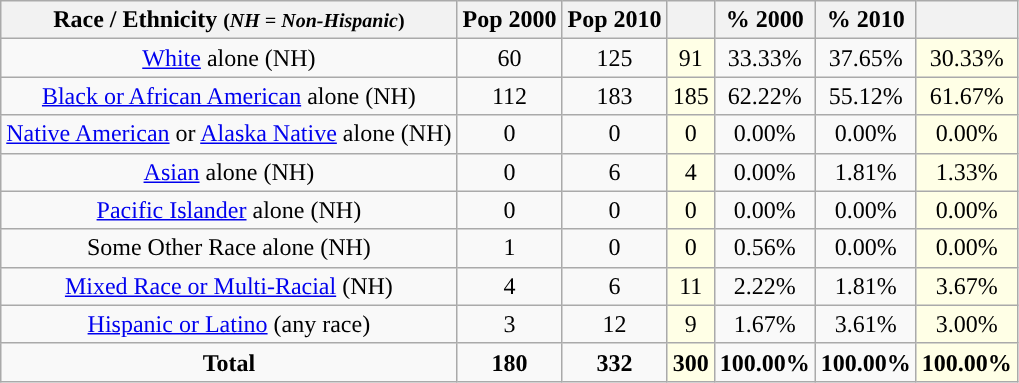<table class="wikitable" style="text-align:center;">
<tr>
<th>Race / Ethnicity <small>(<em>NH = Non-Hispanic</em>)</small></th>
<th>Pop 2000</th>
<th>Pop 2010</th>
<th></th>
<th>% 2000</th>
<th>% 2010</th>
<th></th>
</tr>
<tr>
<td><a href='#'>White</a> alone (NH)</td>
<td>60</td>
<td>125</td>
<td style='background: #ffffe6;'>91</td>
<td>33.33%</td>
<td>37.65%</td>
<td style='background: #ffffe6;'>30.33%</td>
</tr>
<tr>
<td><a href='#'>Black or African American</a> alone (NH)</td>
<td>112</td>
<td>183</td>
<td style='background: #ffffe6;'>185</td>
<td>62.22%</td>
<td>55.12%</td>
<td style='background: #ffffe6;'>61.67%</td>
</tr>
<tr>
<td><a href='#'>Native American</a> or <a href='#'>Alaska Native</a> alone (NH)</td>
<td>0</td>
<td>0</td>
<td style='background: #ffffe6;'>0</td>
<td>0.00%</td>
<td>0.00%</td>
<td style='background: #ffffe6;'>0.00%</td>
</tr>
<tr>
<td><a href='#'>Asian</a> alone (NH)</td>
<td>0</td>
<td>6</td>
<td style='background: #ffffe6;'>4</td>
<td>0.00%</td>
<td>1.81%</td>
<td style='background: #ffffe6;'>1.33%</td>
</tr>
<tr>
<td><a href='#'>Pacific Islander</a> alone (NH)</td>
<td>0</td>
<td>0</td>
<td style='background: #ffffe6;'>0</td>
<td>0.00%</td>
<td>0.00%</td>
<td style='background: #ffffe6;'>0.00%</td>
</tr>
<tr>
<td>Some Other Race alone (NH)</td>
<td>1</td>
<td>0</td>
<td style='background: #ffffe6;'>0</td>
<td>0.56%</td>
<td>0.00%</td>
<td style='background: #ffffe6;'>0.00%</td>
</tr>
<tr>
<td><a href='#'>Mixed Race or Multi-Racial</a> (NH)</td>
<td>4</td>
<td>6</td>
<td style='background: #ffffe6;'>11</td>
<td>2.22%</td>
<td>1.81%</td>
<td style='background: #ffffe6;'>3.67%</td>
</tr>
<tr>
<td><a href='#'>Hispanic or Latino</a> (any race)</td>
<td>3</td>
<td>12</td>
<td style='background: #ffffe6;'>9</td>
<td>1.67%</td>
<td>3.61%</td>
<td style='background: #ffffe6;'>3.00%</td>
</tr>
<tr>
<td><strong>Total</strong></td>
<td><strong>180</strong></td>
<td><strong>332</strong></td>
<td style='background: #ffffe6;'><strong>300</strong></td>
<td><strong>100.00%</strong></td>
<td><strong>100.00%</strong></td>
<td style='background: #ffffe6;'><strong>100.00%</strong></td>
</tr>
</table>
